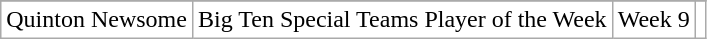<table class="wikitable sortable sortable" style="text-align: center">
<tr align=center>
</tr>
<tr>
<td style="background:white">Quinton Newsome</td>
<td style="background:white">Big Ten Special Teams Player of the Week</td>
<td style="background:white">Week 9</td>
<td style="background:white"></td>
</tr>
</table>
